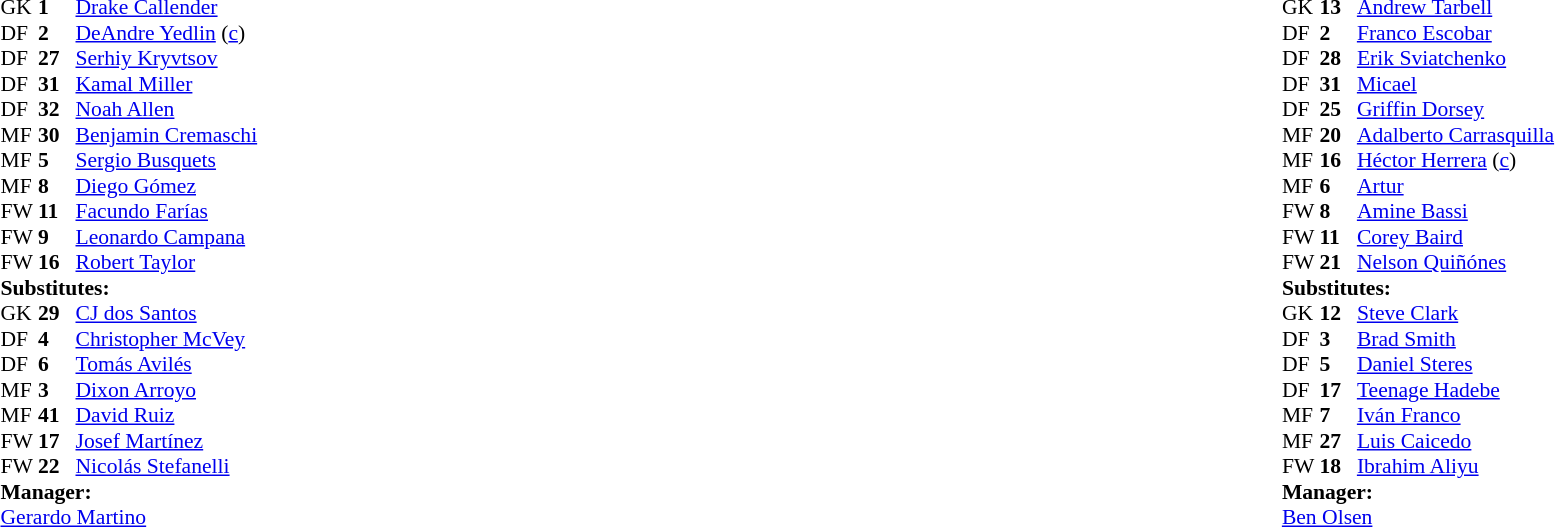<table width="100%">
<tr>
<td valign="top" width="40%"><br><table style="font-size:90%" cellspacing="0" cellpadding="0">
<tr>
<th width=25></th>
<th width=25></th>
</tr>
<tr>
<td>GK</td>
<td><strong>1</strong></td>
<td> <a href='#'>Drake Callender</a></td>
</tr>
<tr>
<td>DF</td>
<td><strong>2</strong></td>
<td> <a href='#'>DeAndre Yedlin</a> (<a href='#'>c</a>)</td>
<td></td>
<td></td>
</tr>
<tr>
<td>DF</td>
<td><strong>27</strong></td>
<td> <a href='#'>Serhiy Kryvtsov</a></td>
<td></td>
</tr>
<tr>
<td>DF</td>
<td><strong>31</strong></td>
<td> <a href='#'>Kamal Miller</a></td>
</tr>
<tr>
<td>DF</td>
<td><strong>32</strong></td>
<td> <a href='#'>Noah Allen</a></td>
<td></td>
</tr>
<tr>
<td>MF</td>
<td><strong>30</strong></td>
<td> <a href='#'>Benjamin Cremaschi</a></td>
<td></td>
<td></td>
</tr>
<tr>
<td>MF</td>
<td><strong>5</strong></td>
<td> <a href='#'>Sergio Busquets</a></td>
</tr>
<tr>
<td>MF</td>
<td><strong>8</strong></td>
<td> <a href='#'>Diego Gómez</a></td>
<td></td>
<td></td>
</tr>
<tr>
<td>FW</td>
<td><strong>11</strong></td>
<td> <a href='#'>Facundo Farías</a></td>
</tr>
<tr>
<td>FW</td>
<td><strong>9</strong></td>
<td> <a href='#'>Leonardo Campana</a></td>
</tr>
<tr>
<td>FW</td>
<td><strong>16</strong></td>
<td> <a href='#'>Robert Taylor</a></td>
<td></td>
<td></td>
</tr>
<tr>
<td colspan=3><strong>Substitutes:</strong></td>
</tr>
<tr>
<td>GK</td>
<td><strong>29</strong></td>
<td> <a href='#'>CJ dos Santos</a></td>
</tr>
<tr>
<td>DF</td>
<td><strong>4</strong></td>
<td> <a href='#'>Christopher McVey</a></td>
</tr>
<tr>
<td>DF</td>
<td><strong>6</strong></td>
<td> <a href='#'>Tomás Avilés</a></td>
</tr>
<tr>
<td>MF</td>
<td><strong>3</strong></td>
<td> <a href='#'>Dixon Arroyo</a></td>
<td></td>
<td></td>
</tr>
<tr>
<td>MF</td>
<td><strong>41</strong></td>
<td> <a href='#'>David Ruiz</a></td>
<td></td>
<td></td>
</tr>
<tr>
<td>FW</td>
<td><strong>17</strong></td>
<td> <a href='#'>Josef Martínez</a></td>
<td></td>
<td></td>
</tr>
<tr>
<td>FW</td>
<td><strong>22</strong></td>
<td> <a href='#'>Nicolás Stefanelli</a></td>
<td></td>
<td></td>
</tr>
<tr>
<td colspan=3><strong>Manager:</strong></td>
</tr>
<tr>
<td colspan=3> <a href='#'>Gerardo Martino</a></td>
</tr>
</table>
</td>
<td valign="top"></td>
<td valign="top" width="50%"><br><table style="font-size:90%; margin:auto" cellspacing="0" cellpadding="0">
<tr>
<th width=25></th>
<th width=25></th>
</tr>
<tr>
<td>GK</td>
<td><strong>13</strong></td>
<td> <a href='#'>Andrew Tarbell</a></td>
</tr>
<tr>
<td>DF</td>
<td><strong>2</strong></td>
<td> <a href='#'>Franco Escobar</a></td>
<td></td>
</tr>
<tr>
<td>DF</td>
<td><strong>28</strong></td>
<td> <a href='#'>Erik Sviatchenko</a></td>
</tr>
<tr>
<td>DF</td>
<td><strong>31</strong></td>
<td> <a href='#'>Micael</a></td>
</tr>
<tr>
<td>DF</td>
<td><strong>25</strong></td>
<td> <a href='#'>Griffin Dorsey</a></td>
</tr>
<tr>
<td>MF</td>
<td><strong>20</strong></td>
<td> <a href='#'>Adalberto Carrasquilla</a></td>
<td></td>
<td></td>
</tr>
<tr>
<td>MF</td>
<td><strong>16</strong></td>
<td> <a href='#'>Héctor Herrera</a> (<a href='#'>c</a>)</td>
</tr>
<tr>
<td>MF</td>
<td><strong>6</strong></td>
<td> <a href='#'>Artur</a></td>
</tr>
<tr>
<td>FW</td>
<td><strong>8</strong></td>
<td> <a href='#'>Amine Bassi</a></td>
<td></td>
<td></td>
</tr>
<tr>
<td>FW</td>
<td><strong>11</strong></td>
<td> <a href='#'>Corey Baird</a></td>
<td></td>
<td></td>
</tr>
<tr>
<td>FW</td>
<td><strong>21</strong></td>
<td> <a href='#'>Nelson Quiñónes</a></td>
<td></td>
<td></td>
</tr>
<tr>
<td colspan=3><strong>Substitutes:</strong></td>
</tr>
<tr>
<td>GK</td>
<td><strong>12</strong></td>
<td> <a href='#'>Steve Clark</a></td>
</tr>
<tr>
<td>DF</td>
<td><strong>3</strong></td>
<td> <a href='#'>Brad Smith</a></td>
<td></td>
<td></td>
</tr>
<tr>
<td>DF</td>
<td><strong>5</strong></td>
<td> <a href='#'>Daniel Steres</a></td>
</tr>
<tr>
<td>DF</td>
<td><strong>17</strong></td>
<td> <a href='#'>Teenage Hadebe</a></td>
<td></td>
<td></td>
</tr>
<tr>
<td>MF</td>
<td><strong>7</strong></td>
<td> <a href='#'>Iván Franco</a></td>
</tr>
<tr>
<td>MF</td>
<td><strong>27</strong></td>
<td> <a href='#'>Luis Caicedo</a></td>
<td></td>
<td></td>
</tr>
<tr>
<td>FW</td>
<td><strong>18</strong></td>
<td> <a href='#'>Ibrahim Aliyu</a></td>
<td></td>
<td></td>
</tr>
<tr>
<td colspan=3><strong>Manager:</strong></td>
</tr>
<tr>
<td colspan=3> <a href='#'>Ben Olsen</a></td>
</tr>
</table>
</td>
</tr>
</table>
